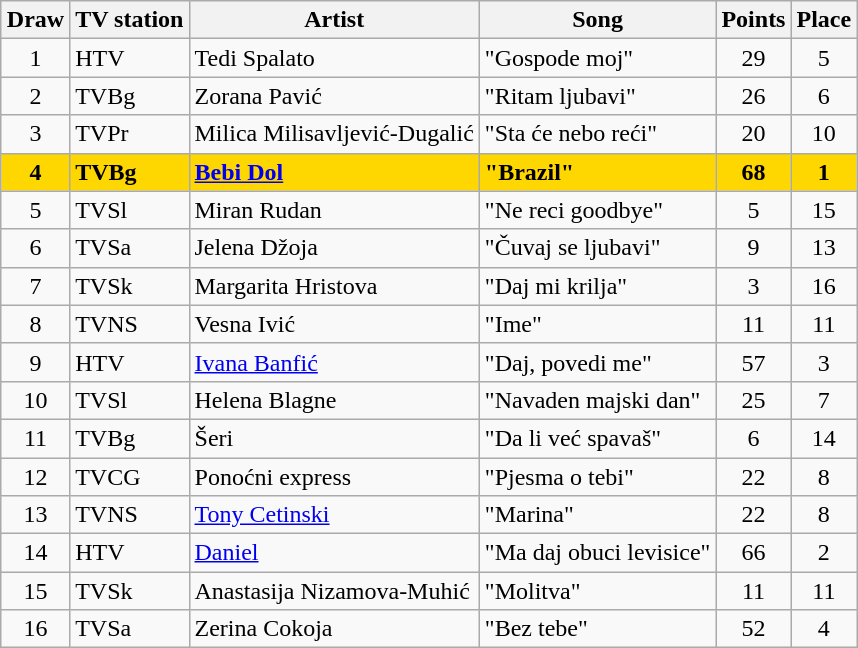<table class="sortable wikitable" style="margin: 1em auto 1em auto; text-align:center">
<tr>
<th>Draw</th>
<th>TV station</th>
<th>Artist</th>
<th>Song</th>
<th>Points</th>
<th>Place</th>
</tr>
<tr>
<td>1</td>
<td align="left"> HTV</td>
<td align="left">Tedi Spalato</td>
<td align="left">"Gospode moj"</td>
<td>29</td>
<td>5</td>
</tr>
<tr>
<td>2</td>
<td align="left"> TVBg</td>
<td align="left">Zorana Pavić</td>
<td align="left">"Ritam ljubavi"</td>
<td>26</td>
<td>6</td>
</tr>
<tr>
<td>3</td>
<td align="left"> TVPr</td>
<td align="left">Milica Milisavljević-Dugalić</td>
<td align="left">"Sta će nebo reći"</td>
<td>20</td>
<td>10</td>
</tr>
<tr bgcolor="gold" style="font-weight:bold;">
<td>4</td>
<td align="left"> TVBg</td>
<td align="left"><a href='#'>Bebi Dol</a></td>
<td align="left">"Brazil"</td>
<td>68</td>
<td>1</td>
</tr>
<tr>
<td>5</td>
<td align="left"> TVSl</td>
<td align="left">Miran Rudan</td>
<td align="left">"Ne reci goodbye"</td>
<td>5</td>
<td>15</td>
</tr>
<tr>
<td>6</td>
<td align="left"> TVSa</td>
<td align="left">Jelena Džoja</td>
<td align="left">"Čuvaj se ljubavi"</td>
<td>9</td>
<td>13</td>
</tr>
<tr>
<td>7</td>
<td align="left"> TVSk</td>
<td align="left">Margarita Hristova</td>
<td align="left">"Daj mi krilja"</td>
<td>3</td>
<td>16</td>
</tr>
<tr>
<td>8</td>
<td align="left"> TVNS</td>
<td align="left">Vesna Ivić</td>
<td align="left">"Ime"</td>
<td>11</td>
<td>11</td>
</tr>
<tr>
<td>9</td>
<td align="left"> HTV</td>
<td align="left"><a href='#'>Ivana Banfić</a></td>
<td align="left">"Daj, povedi me"</td>
<td>57</td>
<td>3</td>
</tr>
<tr>
<td>10</td>
<td align="left"> TVSl</td>
<td align="left">Helena Blagne</td>
<td align="left">"Navaden majski dan"</td>
<td>25</td>
<td>7</td>
</tr>
<tr>
<td>11</td>
<td align="left"> TVBg</td>
<td align="left">Šeri</td>
<td align="left">"Da li već spavaš"</td>
<td>6</td>
<td>14</td>
</tr>
<tr>
<td>12</td>
<td align="left"> TVCG</td>
<td align="left">Ponoćni express</td>
<td align="left">"Pjesma o tebi"</td>
<td>22</td>
<td>8</td>
</tr>
<tr>
<td>13</td>
<td align="left"> TVNS</td>
<td align="left"><a href='#'>Tony Cetinski</a></td>
<td align="left">"Marina"</td>
<td>22</td>
<td>8</td>
</tr>
<tr>
<td>14</td>
<td align="left"> HTV</td>
<td align="left"><a href='#'>Daniel</a></td>
<td align="left">"Ma daj obuci levisice"</td>
<td>66</td>
<td>2</td>
</tr>
<tr>
<td>15</td>
<td align="left"> TVSk</td>
<td align="left">Anastasija Nizamova-Muhić</td>
<td align="left">"Molitva"</td>
<td>11</td>
<td>11</td>
</tr>
<tr>
<td>16</td>
<td align="left"> TVSa</td>
<td align="left">Zerina Cokoja</td>
<td align="left">"Bez tebe"</td>
<td>52</td>
<td>4</td>
</tr>
</table>
